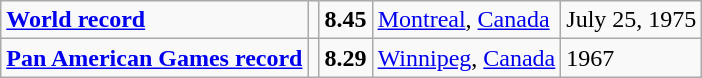<table class="wikitable">
<tr>
<td><strong><a href='#'>World record</a></strong></td>
<td></td>
<td><strong>8.45</strong></td>
<td><a href='#'>Montreal</a>, <a href='#'>Canada</a></td>
<td>July 25, 1975</td>
</tr>
<tr>
<td><strong><a href='#'>Pan American Games record</a></strong></td>
<td></td>
<td><strong>8.29</strong></td>
<td><a href='#'>Winnipeg</a>, <a href='#'>Canada</a></td>
<td>1967</td>
</tr>
</table>
